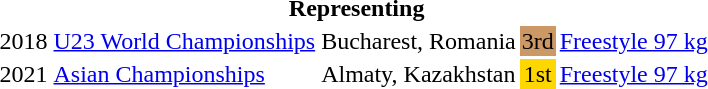<table>
<tr>
<th colspan="6">Representing </th>
</tr>
<tr>
<td>2018</td>
<td><a href='#'>U23 World Championships</a></td>
<td>Bucharest, Romania</td>
<td align="center" bgcolor="cc9966">3rd</td>
<td><a href='#'>Freestyle 97 kg</a></td>
<td></td>
</tr>
<tr>
<td>2021</td>
<td><a href='#'>Asian Championships</a></td>
<td>Almaty, Kazakhstan</td>
<td align="center" bgcolor="gold">1st</td>
<td><a href='#'>Freestyle 97 kg</a></td>
<td></td>
</tr>
</table>
